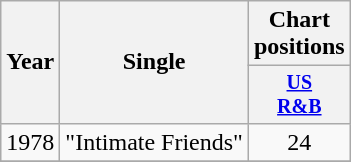<table class="wikitable" style="text-align:center;">
<tr>
<th rowspan="2">Year</th>
<th rowspan="2">Single</th>
<th colspan="1">Chart positions</th>
</tr>
<tr style="font-size:smaller;">
<th width="40"><a href='#'>US<br>R&B</a></th>
</tr>
<tr>
<td rowspan="1">1978</td>
<td align="left">"Intimate Friends"</td>
<td>24</td>
</tr>
<tr>
</tr>
</table>
